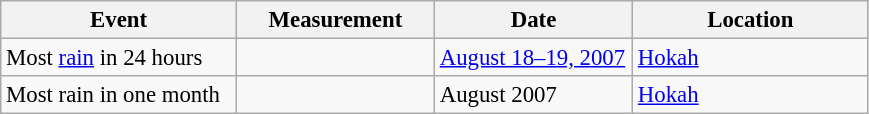<table class="wikitable" style="font-size: 95%;" |>
<tr>
<th width="150">Event</th>
<th width="125">Measurement</th>
<th width="125">Date</th>
<th width="150">Location</th>
</tr>
<tr>
<td>Most <a href='#'>rain</a> in 24 hours</td>
<td></td>
<td><a href='#'>August 18–19, 2007</a></td>
<td><a href='#'>Hokah</a></td>
</tr>
<tr>
<td>Most rain in one month</td>
<td></td>
<td>August 2007</td>
<td><a href='#'>Hokah</a></td>
</tr>
</table>
